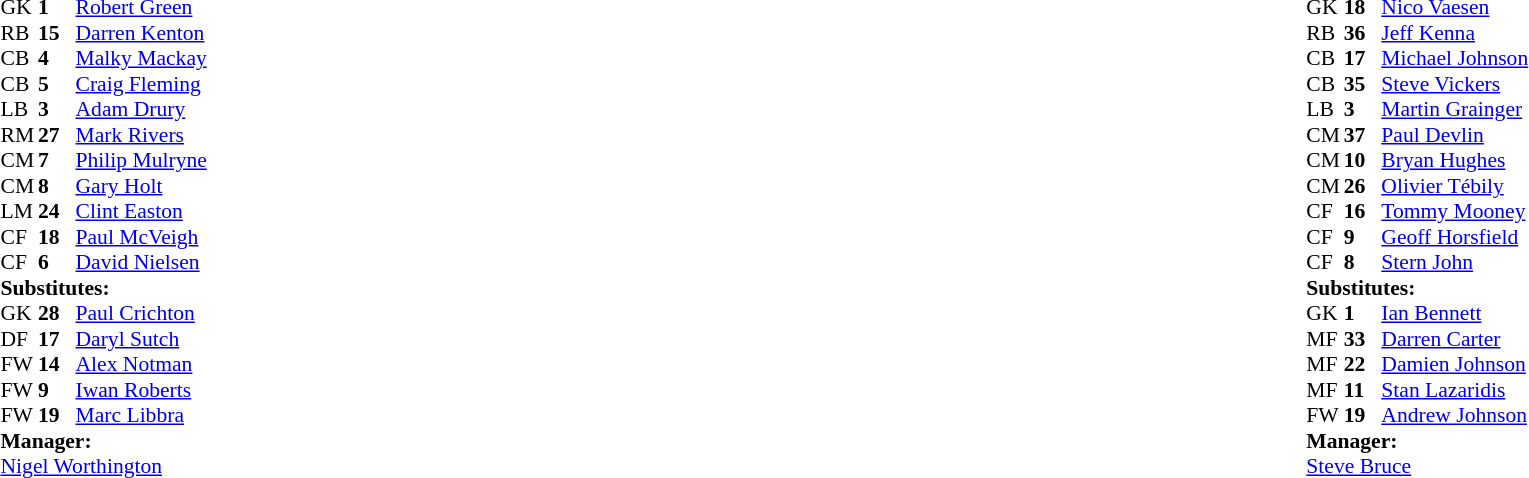<table style="width:100%;">
<tr>
<td style="vertical-align:top; width:50%;"><br><table style="font-size: 90%" cellspacing="0" cellpadding="0">
<tr>
<td colspan="4"></td>
</tr>
<tr>
<th width="25"></th>
<th width="25"></th>
</tr>
<tr>
<td>GK</td>
<td><strong>1</strong></td>
<td> <a href='#'>Robert Green</a></td>
</tr>
<tr>
<td>RB</td>
<td><strong>15</strong></td>
<td> <a href='#'>Darren Kenton</a></td>
</tr>
<tr>
<td>CB</td>
<td><strong>4</strong></td>
<td> <a href='#'>Malky Mackay</a></td>
</tr>
<tr>
<td>CB</td>
<td><strong>5</strong></td>
<td> <a href='#'>Craig Fleming</a></td>
</tr>
<tr>
<td>LB</td>
<td><strong>3</strong></td>
<td> <a href='#'>Adam Drury</a></td>
</tr>
<tr>
<td>RM</td>
<td><strong>27</strong></td>
<td> <a href='#'>Mark Rivers</a></td>
<td></td>
</tr>
<tr>
<td>CM</td>
<td><strong>7</strong></td>
<td> <a href='#'>Philip Mulryne</a></td>
</tr>
<tr>
<td>CM</td>
<td><strong>8</strong></td>
<td> <a href='#'>Gary Holt</a></td>
</tr>
<tr>
<td>LM</td>
<td><strong>24</strong></td>
<td> <a href='#'>Clint Easton</a></td>
</tr>
<tr>
<td>CF</td>
<td><strong>18</strong></td>
<td> <a href='#'>Paul McVeigh</a></td>
<td></td>
</tr>
<tr>
<td>CF</td>
<td><strong>6</strong></td>
<td> <a href='#'>David Nielsen</a></td>
<td></td>
</tr>
<tr>
<td colspan=4><strong>Substitutes:</strong></td>
</tr>
<tr>
<td>GK</td>
<td><strong>28</strong></td>
<td> <a href='#'>Paul Crichton</a></td>
</tr>
<tr>
<td>DF</td>
<td><strong>17</strong></td>
<td> <a href='#'>Daryl Sutch</a></td>
<td></td>
</tr>
<tr>
<td>FW</td>
<td><strong>14</strong></td>
<td> <a href='#'>Alex Notman</a></td>
<td></td>
</tr>
<tr>
<td>FW</td>
<td><strong>9</strong></td>
<td> <a href='#'>Iwan Roberts</a></td>
<td></td>
</tr>
<tr>
<td>FW</td>
<td><strong>19</strong></td>
<td> <a href='#'>Marc Libbra</a></td>
</tr>
<tr>
<td colspan=4><strong>Manager:</strong></td>
</tr>
<tr>
<td colspan="4"> <a href='#'>Nigel Worthington</a></td>
</tr>
</table>
</td>
<td style="vertical-align:top; width:50%;"><br><table cellspacing="0" cellpadding="0" style="font-size:90%; margin:auto;">
<tr>
<td colspan="4"></td>
</tr>
<tr>
<th width="25"></th>
<th width="25"></th>
</tr>
<tr>
<td>GK</td>
<td><strong>18</strong></td>
<td> <a href='#'>Nico Vaesen</a></td>
</tr>
<tr>
<td>RB</td>
<td><strong>36</strong></td>
<td> <a href='#'>Jeff Kenna</a></td>
</tr>
<tr>
<td>CB</td>
<td><strong>17</strong></td>
<td> <a href='#'>Michael Johnson</a></td>
</tr>
<tr>
<td>CB</td>
<td><strong>35</strong></td>
<td> <a href='#'>Steve Vickers</a></td>
<td></td>
</tr>
<tr>
<td>LB</td>
<td><strong>3</strong></td>
<td> <a href='#'>Martin Grainger</a></td>
</tr>
<tr>
<td>CM</td>
<td><strong>37</strong></td>
<td> <a href='#'>Paul Devlin</a></td>
</tr>
<tr>
<td>CM</td>
<td><strong>10</strong></td>
<td> <a href='#'>Bryan Hughes</a></td>
</tr>
<tr>
<td>CM</td>
<td><strong>26</strong></td>
<td> <a href='#'>Olivier Tébily</a></td>
</tr>
<tr>
<td>CF</td>
<td><strong>16</strong></td>
<td> <a href='#'>Tommy Mooney</a></td>
<td></td>
</tr>
<tr>
<td>CF</td>
<td><strong>9</strong></td>
<td> <a href='#'>Geoff Horsfield</a></td>
<td></td>
</tr>
<tr>
<td>CF</td>
<td><strong>8</strong></td>
<td> <a href='#'>Stern John</a></td>
</tr>
<tr>
<td colspan=4><strong>Substitutes:</strong></td>
</tr>
<tr>
<td>GK</td>
<td><strong>1</strong></td>
<td> <a href='#'>Ian Bennett</a></td>
</tr>
<tr>
<td>MF</td>
<td><strong>33</strong></td>
<td> <a href='#'>Darren Carter</a></td>
<td></td>
</tr>
<tr>
<td>MF</td>
<td><strong>22</strong></td>
<td> <a href='#'>Damien Johnson</a></td>
</tr>
<tr>
<td>MF</td>
<td><strong>11</strong></td>
<td> <a href='#'>Stan Lazaridis</a></td>
<td></td>
</tr>
<tr>
<td>FW</td>
<td><strong>19</strong></td>
<td> <a href='#'>Andrew Johnson</a></td>
<td></td>
</tr>
<tr>
<td colspan=4><strong>Manager:</strong></td>
</tr>
<tr>
<td colspan="4"> <a href='#'>Steve Bruce</a></td>
</tr>
</table>
</td>
</tr>
</table>
